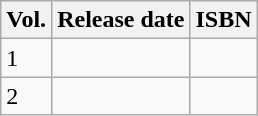<table class="wikitable">
<tr>
<th>Vol.</th>
<th>Release date</th>
<th>ISBN</th>
</tr>
<tr>
<td>1</td>
<td></td>
<td></td>
</tr>
<tr>
<td>2</td>
<td></td>
<td></td>
</tr>
</table>
